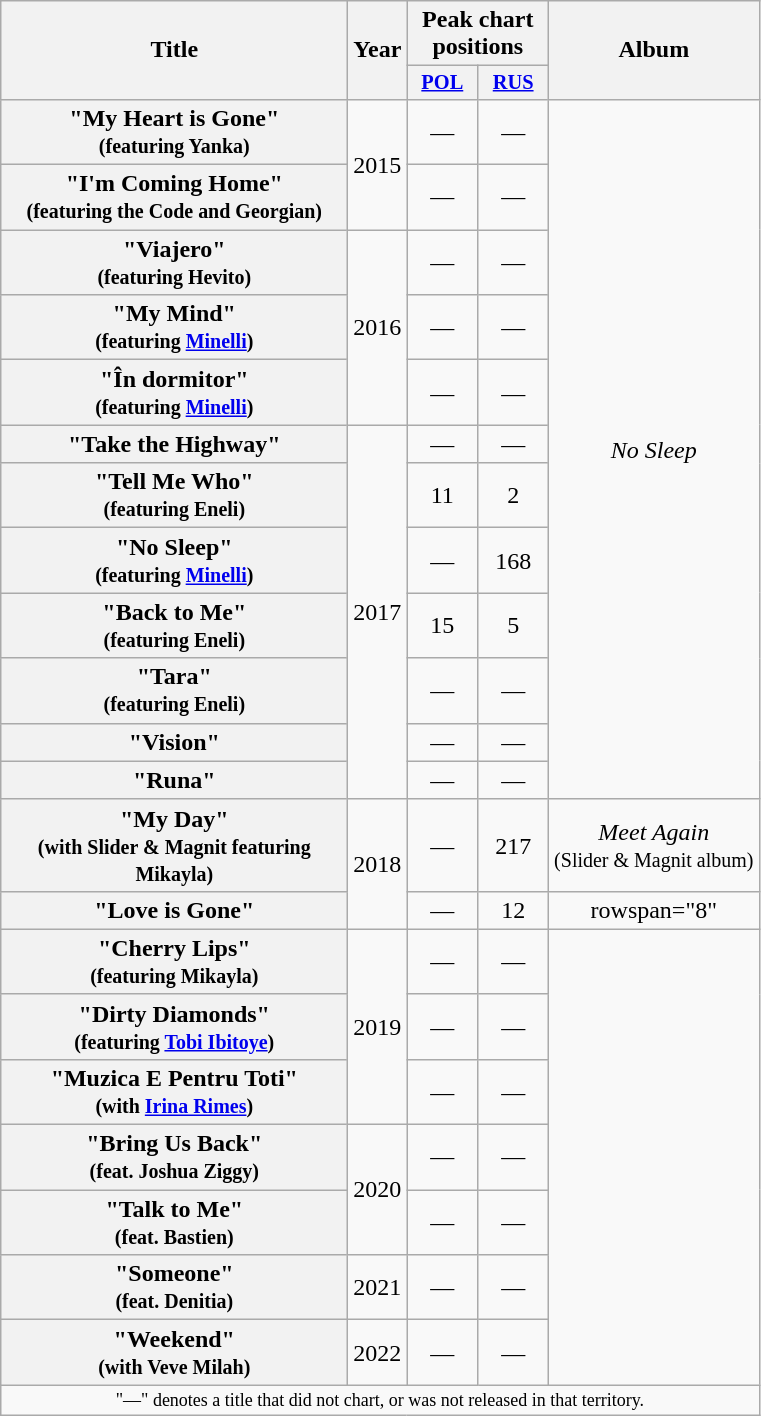<table class="wikitable plainrowheaders" style="text-align:center;">
<tr>
<th scope="col" style="width:14em;" rowspan="2">Title</th>
<th scope="col" rowspan="2">Year</th>
<th scope="col" colspan="2">Peak chart positions</th>
<th scope="col" rowspan="2">Album</th>
</tr>
<tr>
<th style="width:3em;font-size:85%"><a href='#'>POL</a><br></th>
<th style="width:3em;font-size:85%"><a href='#'>RUS</a><br></th>
</tr>
<tr>
<th scope="row">"My Heart is Gone"<br><small>(featuring Yanka)</small></th>
<td rowspan="2">2015</td>
<td>—</td>
<td>—</td>
<td rowspan="12"><em>No Sleep</em></td>
</tr>
<tr>
<th scope="row">"I'm Coming Home"<br><small>(featuring the Code and Georgian)</small></th>
<td>—</td>
<td>—</td>
</tr>
<tr>
<th scope="row">"Viajero"<br><small>(featuring Hevito)</small></th>
<td rowspan="3">2016</td>
<td>—</td>
<td>—</td>
</tr>
<tr>
<th scope="row">"My Mind"<br><small>(featuring <a href='#'>Minelli</a>)</small></th>
<td>—</td>
<td>—</td>
</tr>
<tr>
<th scope="row">"În dormitor"<br><small>(featuring <a href='#'>Minelli</a>)</small></th>
<td>—</td>
<td>—</td>
</tr>
<tr>
<th scope="row">"Take the Highway"</th>
<td rowspan="7">2017</td>
<td>—</td>
<td>—</td>
</tr>
<tr>
<th scope="row">"Tell Me Who"<br><small>(featuring Eneli)</small></th>
<td>11</td>
<td>2</td>
</tr>
<tr>
<th scope="row">"No Sleep"<br><small>(featuring <a href='#'>Minelli</a>)</small></th>
<td>—</td>
<td>168</td>
</tr>
<tr>
<th scope="row">"Back to Me"<br><small>(featuring Eneli)</small></th>
<td>15</td>
<td>5</td>
</tr>
<tr>
<th scope="row">"Tara"<br><small>(featuring Eneli)</small></th>
<td>—</td>
<td>—</td>
</tr>
<tr>
<th scope="row">"Vision"</th>
<td>—</td>
<td>—</td>
</tr>
<tr>
<th scope="row">"Runa"</th>
<td>—</td>
<td>—</td>
</tr>
<tr>
<th scope="row">"My Day"<br><small>(with Slider & Magnit featuring Mikayla)</small></th>
<td rowspan="2">2018</td>
<td>—</td>
<td>217</td>
<td><em>Meet Again</em><br><small>(Slider & Magnit album)</small></td>
</tr>
<tr>
<th scope="row">"Love is Gone"</th>
<td>—</td>
<td>12</td>
<td>rowspan="8" </td>
</tr>
<tr>
<th scope="row">"Cherry Lips"<br><small>(featuring Mikayla)</small></th>
<td rowspan="3">2019</td>
<td>—</td>
<td>—</td>
</tr>
<tr>
<th scope="row">"Dirty Diamonds"<br><small>(featuring <a href='#'>Tobi Ibitoye</a>)</small></th>
<td>—</td>
<td>—</td>
</tr>
<tr>
<th scope="row">"Muzica E Pentru Toti"<br><small>(with <a href='#'>Irina Rimes</a>)</small></th>
<td>—</td>
<td>—</td>
</tr>
<tr>
<th scope="row">"Bring Us Back"<br><small>(feat. Joshua Ziggy)</small></th>
<td rowspan="2">2020</td>
<td>—</td>
<td>—</td>
</tr>
<tr>
<th scope="row">"Talk to Me"<br><small>(feat. Bastien)</small></th>
<td>—</td>
<td>—</td>
</tr>
<tr>
<th scope="row">"Someone"<br><small>(feat. Denitia)</small></th>
<td>2021</td>
<td>—</td>
<td>—</td>
</tr>
<tr>
<th scope="row">"Weekend"<br><small>(with Veve Milah)</small></th>
<td>2022</td>
<td>—</td>
<td>—</td>
</tr>
<tr>
<td colspan="5" style="font-size:9pt">"—" denotes a title that did not chart, or was not released in that territory.</td>
</tr>
</table>
